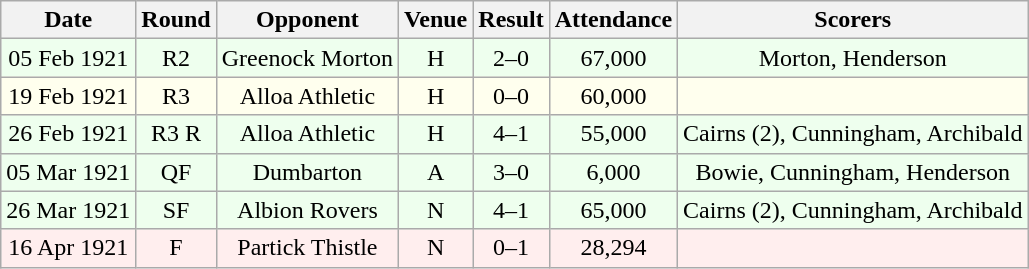<table class="wikitable sortable" style="font-size:100%; text-align:center">
<tr>
<th>Date</th>
<th>Round</th>
<th>Opponent</th>
<th>Venue</th>
<th>Result</th>
<th>Attendance</th>
<th>Scorers</th>
</tr>
<tr bgcolor = "#EEFFEE">
<td>05 Feb 1921</td>
<td>R2</td>
<td>Greenock Morton</td>
<td>H</td>
<td>2–0</td>
<td>67,000</td>
<td>Morton, Henderson</td>
</tr>
<tr bgcolor = "#FFFFEE">
<td>19 Feb 1921</td>
<td>R3</td>
<td>Alloa Athletic</td>
<td>H</td>
<td>0–0</td>
<td>60,000</td>
<td></td>
</tr>
<tr bgcolor = "#EEFFEE">
<td>26 Feb 1921</td>
<td>R3 R</td>
<td>Alloa Athletic</td>
<td>H</td>
<td>4–1</td>
<td>55,000</td>
<td>Cairns (2), Cunningham, Archibald</td>
</tr>
<tr bgcolor = "#EEFFEE">
<td>05 Mar 1921</td>
<td>QF</td>
<td>Dumbarton</td>
<td>A</td>
<td>3–0</td>
<td>6,000</td>
<td>Bowie, Cunningham, Henderson</td>
</tr>
<tr bgcolor = "#EEFFEE">
<td>26 Mar 1921</td>
<td>SF</td>
<td>Albion Rovers</td>
<td>N</td>
<td>4–1</td>
<td>65,000</td>
<td>Cairns (2), Cunningham, Archibald</td>
</tr>
<tr bgcolor = "#FFEEEE">
<td>16 Apr 1921</td>
<td>F</td>
<td>Partick Thistle</td>
<td>N</td>
<td>0–1</td>
<td>28,294</td>
<td></td>
</tr>
</table>
